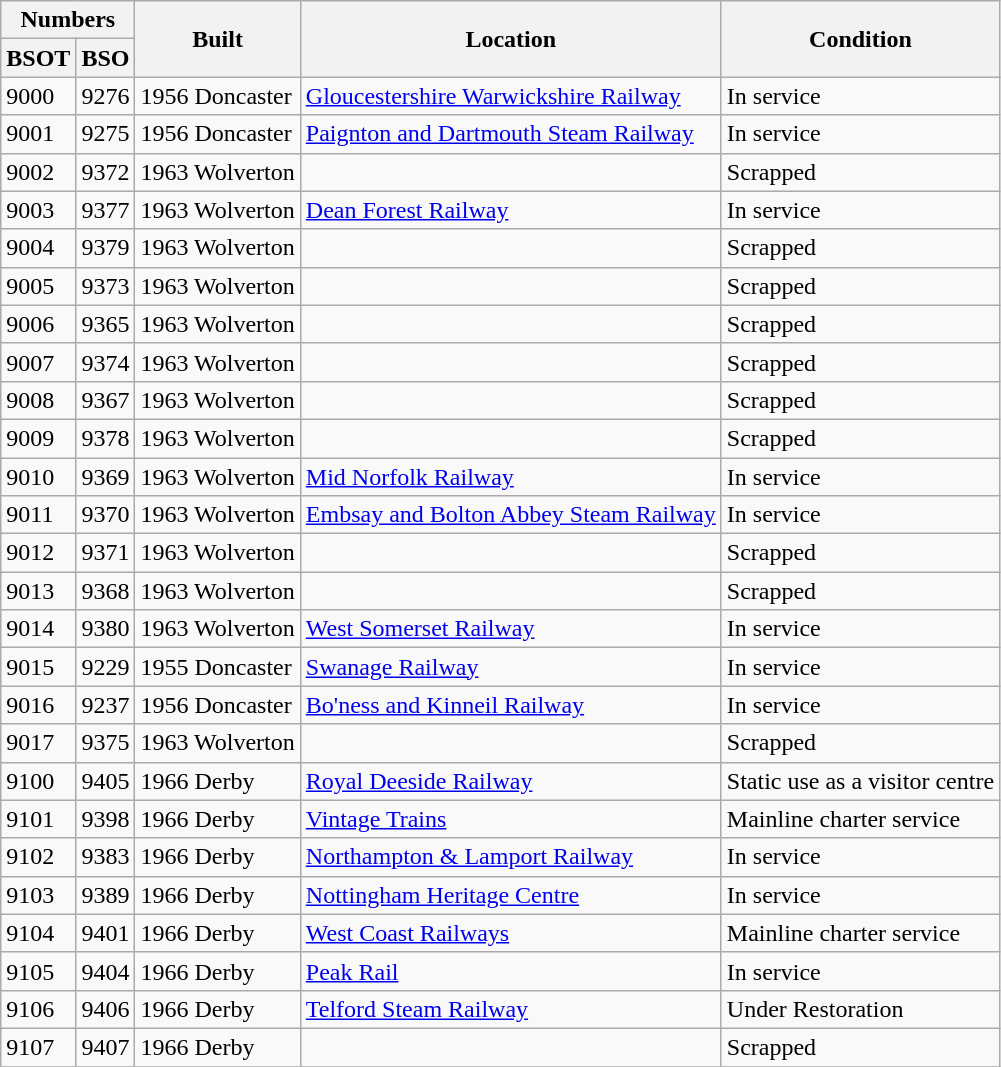<table class="wikitable">
<tr>
<th colspan=2>Numbers</th>
<th rowspan=2>Built</th>
<th rowspan=2>Location</th>
<th rowspan=2>Condition</th>
</tr>
<tr>
<th>BSOT</th>
<th>BSO</th>
</tr>
<tr>
<td>9000</td>
<td>9276</td>
<td>1956 Doncaster</td>
<td><a href='#'>Gloucestershire Warwickshire Railway</a></td>
<td>In service</td>
</tr>
<tr>
<td>9001</td>
<td>9275</td>
<td>1956 Doncaster</td>
<td><a href='#'>Paignton and Dartmouth Steam Railway</a></td>
<td>In service</td>
</tr>
<tr>
<td>9002</td>
<td>9372</td>
<td>1963 Wolverton</td>
<td></td>
<td>Scrapped</td>
</tr>
<tr>
<td>9003</td>
<td>9377</td>
<td>1963 Wolverton</td>
<td><a href='#'>Dean Forest Railway</a></td>
<td>In service</td>
</tr>
<tr>
<td>9004</td>
<td>9379</td>
<td>1963 Wolverton</td>
<td></td>
<td>Scrapped</td>
</tr>
<tr>
<td>9005</td>
<td>9373</td>
<td>1963 Wolverton</td>
<td></td>
<td>Scrapped</td>
</tr>
<tr>
<td>9006</td>
<td>9365</td>
<td>1963 Wolverton</td>
<td></td>
<td>Scrapped</td>
</tr>
<tr>
<td>9007</td>
<td>9374</td>
<td>1963 Wolverton</td>
<td></td>
<td>Scrapped</td>
</tr>
<tr>
<td>9008</td>
<td>9367</td>
<td>1963 Wolverton</td>
<td></td>
<td>Scrapped</td>
</tr>
<tr>
<td>9009</td>
<td>9378</td>
<td>1963 Wolverton</td>
<td></td>
<td>Scrapped</td>
</tr>
<tr>
<td>9010</td>
<td>9369</td>
<td>1963 Wolverton</td>
<td><a href='#'>Mid Norfolk Railway</a></td>
<td>In service</td>
</tr>
<tr>
<td>9011</td>
<td>9370</td>
<td>1963 Wolverton</td>
<td><a href='#'>Embsay and Bolton Abbey Steam Railway</a></td>
<td>In service</td>
</tr>
<tr>
<td>9012</td>
<td>9371</td>
<td>1963 Wolverton</td>
<td></td>
<td>Scrapped</td>
</tr>
<tr>
<td>9013</td>
<td>9368</td>
<td>1963 Wolverton</td>
<td></td>
<td>Scrapped</td>
</tr>
<tr>
<td>9014</td>
<td>9380</td>
<td>1963 Wolverton</td>
<td><a href='#'>West Somerset Railway</a></td>
<td>In service</td>
</tr>
<tr>
<td>9015</td>
<td>9229</td>
<td>1955 Doncaster</td>
<td><a href='#'>Swanage Railway</a></td>
<td>In service</td>
</tr>
<tr>
<td>9016</td>
<td>9237</td>
<td>1956 Doncaster</td>
<td><a href='#'>Bo'ness and Kinneil Railway</a></td>
<td>In service</td>
</tr>
<tr>
<td>9017</td>
<td>9375</td>
<td>1963 Wolverton</td>
<td></td>
<td>Scrapped</td>
</tr>
<tr>
<td>9100</td>
<td>9405</td>
<td>1966 Derby</td>
<td><a href='#'>Royal Deeside Railway</a></td>
<td>Static use as a visitor centre</td>
</tr>
<tr>
<td>9101</td>
<td>9398</td>
<td>1966 Derby</td>
<td><a href='#'>Vintage Trains</a></td>
<td>Mainline charter service</td>
</tr>
<tr>
<td>9102</td>
<td>9383</td>
<td>1966 Derby</td>
<td><a href='#'>Northampton & Lamport Railway</a></td>
<td>In service</td>
</tr>
<tr>
<td>9103</td>
<td>9389</td>
<td>1966 Derby</td>
<td><a href='#'>Nottingham Heritage Centre</a></td>
<td>In service</td>
</tr>
<tr>
<td>9104</td>
<td>9401</td>
<td>1966 Derby</td>
<td><a href='#'>West Coast Railways</a></td>
<td>Mainline charter service</td>
</tr>
<tr>
<td>9105</td>
<td>9404</td>
<td>1966 Derby</td>
<td><a href='#'>Peak Rail</a></td>
<td>In service</td>
</tr>
<tr>
<td>9106</td>
<td>9406</td>
<td>1966 Derby</td>
<td><a href='#'>Telford Steam Railway</a></td>
<td>Under Restoration</td>
</tr>
<tr>
<td>9107</td>
<td>9407</td>
<td>1966 Derby</td>
<td></td>
<td>Scrapped</td>
</tr>
<tr>
</tr>
</table>
